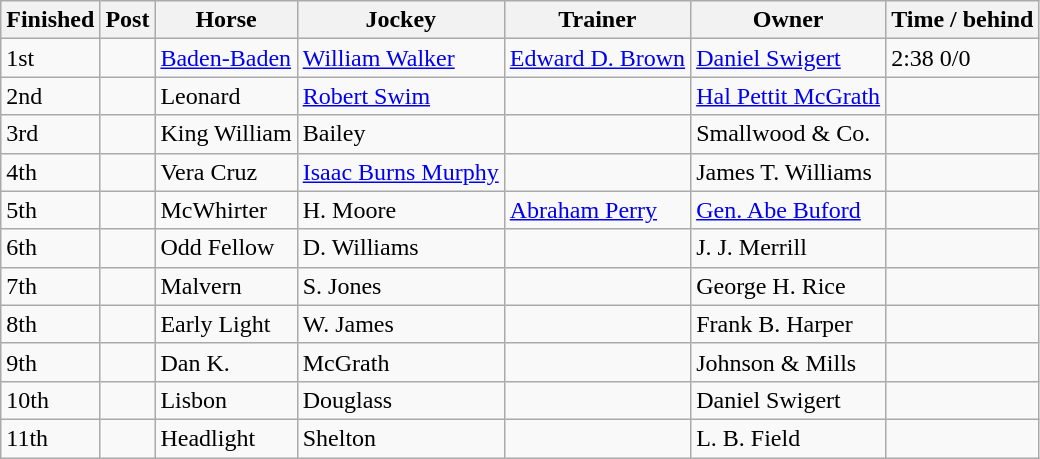<table class="wikitable">
<tr>
<th>Finished</th>
<th>Post</th>
<th>Horse</th>
<th>Jockey</th>
<th>Trainer</th>
<th>Owner</th>
<th>Time / behind</th>
</tr>
<tr>
<td>1st</td>
<td></td>
<td><a href='#'>Baden-Baden</a></td>
<td><a href='#'>William Walker</a></td>
<td><a href='#'>Edward D. Brown</a></td>
<td><a href='#'>Daniel Swigert</a></td>
<td>2:38 0/0</td>
</tr>
<tr>
<td>2nd</td>
<td></td>
<td>Leonard</td>
<td><a href='#'>Robert Swim</a></td>
<td></td>
<td><a href='#'>Hal Pettit McGrath</a></td>
<td></td>
</tr>
<tr>
<td>3rd</td>
<td></td>
<td>King William</td>
<td>Bailey</td>
<td></td>
<td>Smallwood & Co.</td>
<td></td>
</tr>
<tr>
<td>4th</td>
<td></td>
<td>Vera Cruz</td>
<td><a href='#'>Isaac Burns Murphy</a></td>
<td></td>
<td>James T. Williams</td>
<td></td>
</tr>
<tr>
<td>5th</td>
<td></td>
<td>McWhirter</td>
<td>H. Moore</td>
<td><a href='#'>Abraham Perry</a></td>
<td><a href='#'>Gen. Abe Buford</a></td>
<td></td>
</tr>
<tr>
<td>6th</td>
<td></td>
<td>Odd Fellow</td>
<td>D. Williams</td>
<td></td>
<td>J. J. Merrill</td>
<td></td>
</tr>
<tr>
<td>7th</td>
<td></td>
<td>Malvern</td>
<td>S. Jones</td>
<td></td>
<td>George H. Rice</td>
<td></td>
</tr>
<tr>
<td>8th</td>
<td></td>
<td>Early Light</td>
<td>W. James</td>
<td></td>
<td>Frank B. Harper</td>
<td></td>
</tr>
<tr>
<td>9th</td>
<td></td>
<td>Dan K.</td>
<td>McGrath</td>
<td></td>
<td>Johnson & Mills</td>
<td></td>
</tr>
<tr>
<td>10th</td>
<td></td>
<td>Lisbon</td>
<td>Douglass</td>
<td></td>
<td>Daniel Swigert</td>
<td></td>
</tr>
<tr>
<td>11th</td>
<td></td>
<td>Headlight</td>
<td>Shelton</td>
<td></td>
<td>L. B. Field</td>
<td></td>
</tr>
</table>
